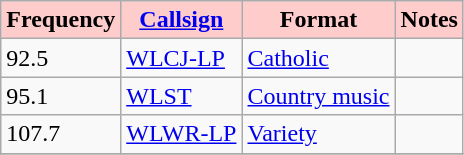<table class="wikitable">
<tr>
<th style="background:#ffcccc;">Frequency</th>
<th style="background:#ffcccc;"><a href='#'>Callsign</a></th>
<th style="background:#ffcccc;">Format</th>
<th style="background:#ffcccc;">Notes</th>
</tr>
<tr>
<td>92.5</td>
<td><a href='#'>WLCJ-LP</a></td>
<td><a href='#'>Catholic</a></td>
<td></td>
</tr>
<tr>
<td>95.1</td>
<td><a href='#'>WLST</a></td>
<td><a href='#'>Country music</a></td>
<td></td>
</tr>
<tr>
<td>107.7</td>
<td><a href='#'>WLWR-LP</a></td>
<td><a href='#'>Variety</a></td>
<td></td>
</tr>
<tr>
</tr>
</table>
